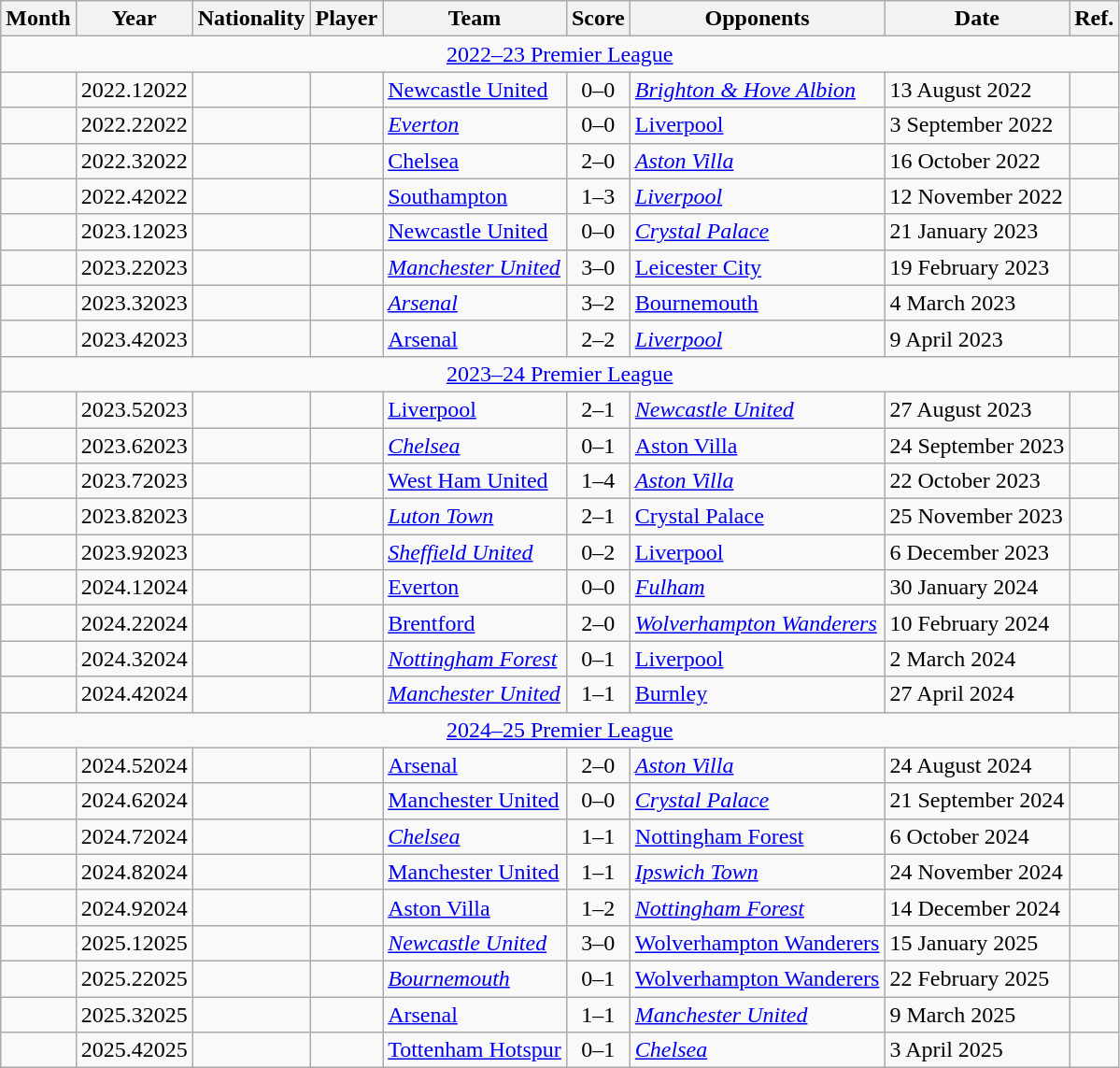<table class="wikitable sortable">
<tr>
<th>Month</th>
<th>Year</th>
<th>Nationality</th>
<th>Player</th>
<th>Team</th>
<th class="unsortable">Score</th>
<th>Opponents</th>
<th>Date</th>
<th class="unsortable">Ref.</th>
</tr>
<tr>
<td colspan=9 align=center><a href='#'>2022–23 Premier League</a></td>
</tr>
<tr>
<td></td>
<td><span>2022.1</span>2022</td>
<td></td>
<td></td>
<td><a href='#'>Newcastle United</a></td>
<td align=center>0–0</td>
<td><em><a href='#'>Brighton & Hove Albion</a></em></td>
<td>13 August 2022</td>
<td></td>
</tr>
<tr>
<td></td>
<td><span>2022.2</span>2022</td>
<td></td>
<td></td>
<td><em><a href='#'>Everton</a></em></td>
<td align=center>0–0</td>
<td><a href='#'>Liverpool</a></td>
<td>3 September 2022</td>
<td></td>
</tr>
<tr>
<td></td>
<td><span>2022.3</span>2022</td>
<td></td>
<td></td>
<td><a href='#'>Chelsea</a></td>
<td align=center>2–0</td>
<td><em><a href='#'>Aston Villa</a></em></td>
<td>16 October 2022</td>
<td></td>
</tr>
<tr>
<td></td>
<td><span>2022.4</span>2022</td>
<td></td>
<td></td>
<td><a href='#'>Southampton</a></td>
<td align=center>1–3</td>
<td><em><a href='#'>Liverpool</a></em></td>
<td>12 November 2022</td>
<td></td>
</tr>
<tr>
<td></td>
<td><span>2023.1</span>2023</td>
<td></td>
<td></td>
<td><a href='#'>Newcastle United</a></td>
<td align=center>0–0</td>
<td><em><a href='#'>Crystal Palace</a></em></td>
<td>21 January 2023</td>
<td></td>
</tr>
<tr>
<td></td>
<td><span>2023.2</span>2023</td>
<td></td>
<td></td>
<td><em><a href='#'>Manchester United</a></em></td>
<td align=center>3–0</td>
<td><a href='#'>Leicester City</a></td>
<td>19 February 2023</td>
<td></td>
</tr>
<tr>
<td></td>
<td><span>2023.3</span>2023</td>
<td></td>
<td></td>
<td><em><a href='#'>Arsenal</a></em></td>
<td align=center>3–2</td>
<td><a href='#'>Bournemouth</a></td>
<td>4 March 2023</td>
<td></td>
</tr>
<tr>
<td></td>
<td><span>2023.4</span>2023</td>
<td></td>
<td></td>
<td><a href='#'>Arsenal</a></td>
<td align=center>2–2</td>
<td><em><a href='#'>Liverpool</a></em></td>
<td>9 April 2023</td>
<td></td>
</tr>
<tr>
<td colspan=9 align=center><a href='#'>2023–24 Premier League</a></td>
</tr>
<tr>
<td></td>
<td><span>2023.5</span>2023</td>
<td></td>
<td></td>
<td><a href='#'>Liverpool</a></td>
<td align=center>2–1</td>
<td><em><a href='#'>Newcastle United</a></em></td>
<td>27 August 2023</td>
<td></td>
</tr>
<tr>
<td></td>
<td><span>2023.6</span>2023</td>
<td></td>
<td></td>
<td><em><a href='#'>Chelsea</a></em></td>
<td align=center>0–1</td>
<td><a href='#'>Aston Villa</a></td>
<td>24 September 2023</td>
<td></td>
</tr>
<tr>
<td></td>
<td><span>2023.7</span>2023</td>
<td></td>
<td></td>
<td><a href='#'>West Ham United</a></td>
<td align=center>1–4</td>
<td><em><a href='#'>Aston Villa</a></em></td>
<td>22 October 2023</td>
<td></td>
</tr>
<tr>
<td></td>
<td><span>2023.8</span>2023</td>
<td></td>
<td></td>
<td><em><a href='#'>Luton Town</a></em></td>
<td align=center>2–1</td>
<td><a href='#'>Crystal Palace</a></td>
<td>25 November 2023</td>
<td></td>
</tr>
<tr>
<td></td>
<td><span>2023.9</span>2023</td>
<td></td>
<td></td>
<td><em><a href='#'>Sheffield United</a></em></td>
<td align=center>0–2</td>
<td><a href='#'>Liverpool</a></td>
<td>6 December 2023</td>
<td></td>
</tr>
<tr>
<td></td>
<td><span>2024.1</span>2024</td>
<td></td>
<td></td>
<td><a href='#'>Everton</a></td>
<td align=center>0–0</td>
<td><em><a href='#'>Fulham</a></em></td>
<td>30 January 2024</td>
<td></td>
</tr>
<tr>
<td></td>
<td><span>2024.2</span>2024</td>
<td></td>
<td></td>
<td><a href='#'>Brentford</a></td>
<td align=center>2–0</td>
<td><em><a href='#'>Wolverhampton Wanderers</a></em></td>
<td>10 February 2024</td>
<td></td>
</tr>
<tr>
<td></td>
<td><span>2024.3</span>2024</td>
<td></td>
<td></td>
<td><em><a href='#'>Nottingham Forest</a></em></td>
<td align=center>0–1</td>
<td><a href='#'>Liverpool</a></td>
<td>2 March 2024</td>
<td></td>
</tr>
<tr>
<td></td>
<td><span>2024.4</span>2024</td>
<td></td>
<td></td>
<td><em><a href='#'>Manchester United</a></em></td>
<td align=center>1–1</td>
<td><a href='#'>Burnley</a></td>
<td>27 April 2024</td>
<td></td>
</tr>
<tr>
<td colspan=9 align=center><a href='#'>2024–25 Premier League</a></td>
</tr>
<tr>
<td></td>
<td><span>2024.5</span>2024</td>
<td></td>
<td></td>
<td><a href='#'>Arsenal</a></td>
<td align=center>2–0</td>
<td><em><a href='#'>Aston Villa</a></em></td>
<td>24 August 2024</td>
<td></td>
</tr>
<tr>
<td></td>
<td><span>2024.6</span>2024</td>
<td></td>
<td></td>
<td><a href='#'>Manchester United</a></td>
<td align=center>0–0</td>
<td><em><a href='#'>Crystal Palace</a></em></td>
<td>21 September 2024</td>
<td></td>
</tr>
<tr>
<td></td>
<td><span>2024.7</span>2024</td>
<td></td>
<td></td>
<td><em><a href='#'>Chelsea</a></em></td>
<td align=center>1–1</td>
<td><a href='#'>Nottingham Forest</a></td>
<td>6 October 2024</td>
<td></td>
</tr>
<tr>
<td></td>
<td><span>2024.8</span>2024</td>
<td></td>
<td></td>
<td><a href='#'>Manchester United</a></td>
<td align=center>1–1</td>
<td><em><a href='#'>Ipswich Town</a></em></td>
<td>24 November 2024</td>
<td></td>
</tr>
<tr>
<td></td>
<td><span>2024.9</span>2024</td>
<td></td>
<td></td>
<td><a href='#'>Aston Villa</a></td>
<td align=center>1–2</td>
<td><em><a href='#'>Nottingham Forest</a></em></td>
<td>14 December 2024</td>
<td></td>
</tr>
<tr>
<td></td>
<td><span>2025.1</span>2025</td>
<td></td>
<td></td>
<td><em><a href='#'>Newcastle United</a></em></td>
<td align=center>3–0</td>
<td><a href='#'>Wolverhampton Wanderers</a></td>
<td>15 January 2025</td>
<td></td>
</tr>
<tr>
<td></td>
<td><span>2025.2</span>2025</td>
<td></td>
<td></td>
<td><em><a href='#'>Bournemouth</a></em></td>
<td align=center>0–1</td>
<td><a href='#'>Wolverhampton Wanderers</a></td>
<td>22 February 2025</td>
<td></td>
</tr>
<tr>
<td></td>
<td><span>2025.3</span>2025</td>
<td></td>
<td></td>
<td><a href='#'>Arsenal</a></td>
<td align=center>1–1</td>
<td><em><a href='#'>Manchester United</a></em></td>
<td>9 March 2025</td>
<td></td>
</tr>
<tr>
<td></td>
<td><span>2025.4</span>2025</td>
<td></td>
<td></td>
<td><a href='#'>Tottenham Hotspur</a></td>
<td align=center>0–1</td>
<td><em><a href='#'>Chelsea</a></em></td>
<td>3 April 2025</td>
<td></td>
</tr>
</table>
